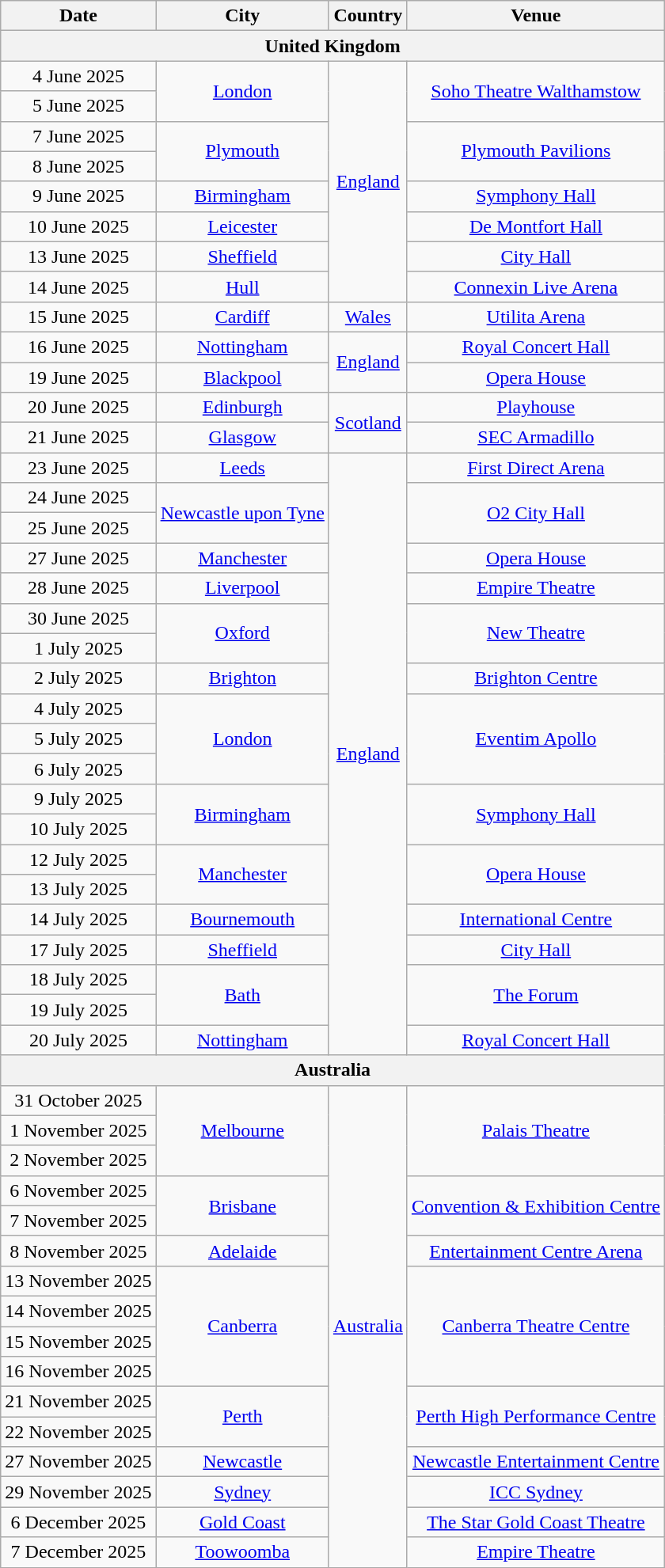<table class="wikitable">
<tr>
<th>Date</th>
<th>City</th>
<th>Country</th>
<th>Venue</th>
</tr>
<tr>
<th colspan="4">United Kingdom</th>
</tr>
<tr>
<td align=center>4 June 2025</td>
<td rowspan="2" align=center><a href='#'>London</a></td>
<td rowspan="8" align=center><a href='#'>England</a></td>
<td rowspan="2" align=center><a href='#'>Soho Theatre Walthamstow</a></td>
</tr>
<tr>
<td align=center>5 June 2025</td>
</tr>
<tr>
<td align=center>7 June 2025</td>
<td rowspan="2" align=center><a href='#'>Plymouth</a></td>
<td rowspan="2" align=center><a href='#'>Plymouth Pavilions</a></td>
</tr>
<tr>
<td align=center>8 June 2025</td>
</tr>
<tr>
<td align=center>9 June 2025</td>
<td align=center><a href='#'>Birmingham</a></td>
<td align=center><a href='#'>Symphony Hall</a></td>
</tr>
<tr>
<td align=center>10 June 2025</td>
<td align=center><a href='#'>Leicester</a></td>
<td align=center><a href='#'>De Montfort Hall</a></td>
</tr>
<tr>
<td align=center>13 June 2025</td>
<td align=center><a href='#'>Sheffield</a></td>
<td align=center><a href='#'>City Hall</a></td>
</tr>
<tr>
<td align=center>14 June 2025</td>
<td align=center><a href='#'>Hull</a></td>
<td align=center><a href='#'>Connexin Live Arena</a></td>
</tr>
<tr>
<td align=center>15 June 2025</td>
<td align=center><a href='#'>Cardiff</a></td>
<td align=center><a href='#'>Wales</a></td>
<td align=center><a href='#'>Utilita Arena</a></td>
</tr>
<tr>
<td align=center>16 June 2025</td>
<td align=center><a href='#'>Nottingham</a></td>
<td rowspan="2" align=center><a href='#'>England</a></td>
<td align=center><a href='#'>Royal Concert Hall</a></td>
</tr>
<tr>
<td align=center>19 June 2025</td>
<td align=center><a href='#'>Blackpool</a></td>
<td align=center><a href='#'>Opera House</a></td>
</tr>
<tr>
<td align=center>20 June 2025</td>
<td align=center><a href='#'>Edinburgh</a></td>
<td rowspan="2" align=center><a href='#'>Scotland</a></td>
<td align=center><a href='#'>Playhouse</a></td>
</tr>
<tr>
<td align=center>21 June 2025</td>
<td align=center><a href='#'>Glasgow</a></td>
<td align=center><a href='#'>SEC Armadillo</a></td>
</tr>
<tr>
<td align=center>23 June 2025</td>
<td align=center><a href='#'>Leeds</a></td>
<td rowspan="20" align=center><a href='#'>England</a></td>
<td align=center><a href='#'>First Direct Arena</a></td>
</tr>
<tr>
<td align=center>24 June 2025</td>
<td rowspan="2" align=center><a href='#'>Newcastle upon Tyne</a></td>
<td rowspan="2" align=center><a href='#'>O2 City Hall</a></td>
</tr>
<tr>
<td align=center>25 June 2025</td>
</tr>
<tr>
<td align=center>27 June 2025</td>
<td align=center><a href='#'>Manchester</a></td>
<td align=center><a href='#'>Opera House</a></td>
</tr>
<tr>
<td align=center>28 June 2025</td>
<td align=center><a href='#'>Liverpool</a></td>
<td align=center><a href='#'>Empire Theatre</a></td>
</tr>
<tr>
<td align=center>30 June 2025</td>
<td rowspan="2" align=center><a href='#'>Oxford</a></td>
<td rowspan="2" align=center><a href='#'>New Theatre</a></td>
</tr>
<tr>
<td align=center>1 July 2025</td>
</tr>
<tr>
<td align=center>2 July 2025</td>
<td align=center><a href='#'>Brighton</a></td>
<td align=center><a href='#'>Brighton Centre</a></td>
</tr>
<tr>
<td align=center>4 July 2025</td>
<td rowspan="3" align=center><a href='#'>London</a></td>
<td rowspan="3" align=center><a href='#'>Eventim Apollo</a></td>
</tr>
<tr>
<td align=center>5 July 2025</td>
</tr>
<tr>
<td align=center>6 July 2025</td>
</tr>
<tr>
<td align=center>9 July 2025</td>
<td rowspan="2" align=center><a href='#'>Birmingham</a></td>
<td rowspan="2" align=center><a href='#'>Symphony Hall</a></td>
</tr>
<tr>
<td align=center>10 July 2025</td>
</tr>
<tr>
<td align=center>12 July 2025</td>
<td rowspan="2" align=center><a href='#'>Manchester</a></td>
<td rowspan="2" align=center><a href='#'>Opera House</a></td>
</tr>
<tr>
<td align=center>13 July 2025</td>
</tr>
<tr>
<td align=center>14 July 2025</td>
<td align=center><a href='#'>Bournemouth</a></td>
<td align=center><a href='#'>International Centre</a></td>
</tr>
<tr>
<td align=center>17 July 2025</td>
<td align=center><a href='#'>Sheffield</a></td>
<td align=center><a href='#'>City Hall</a></td>
</tr>
<tr>
<td align=center>18 July 2025</td>
<td rowspan="2" align=center><a href='#'>Bath</a></td>
<td rowspan="2" align=center><a href='#'>The Forum</a></td>
</tr>
<tr>
<td align=center>19 July 2025</td>
</tr>
<tr>
<td align=center>20 July 2025</td>
<td align=center><a href='#'>Nottingham</a></td>
<td align=center><a href='#'>Royal Concert Hall</a></td>
</tr>
<tr>
<th colspan="4" align=center>Australia</th>
</tr>
<tr>
<td align=center>31 October 2025</td>
<td rowspan="3" align=center><a href='#'>Melbourne</a></td>
<td rowspan="16" align=center><a href='#'>Australia</a></td>
<td rowspan="3" align=center><a href='#'>Palais Theatre</a></td>
</tr>
<tr>
<td align=center>1 November 2025</td>
</tr>
<tr>
<td align=center>2 November 2025</td>
</tr>
<tr>
<td align=center>6 November 2025</td>
<td rowspan="2" align=center><a href='#'>Brisbane</a></td>
<td rowspan="2" align=center><a href='#'>Convention & Exhibition Centre</a></td>
</tr>
<tr>
<td align=center>7 November 2025</td>
</tr>
<tr>
<td align=center>8 November 2025</td>
<td align=center><a href='#'>Adelaide</a></td>
<td align=center><a href='#'>Entertainment Centre Arena</a></td>
</tr>
<tr>
<td align=center>13 November 2025</td>
<td rowspan="4" align=center><a href='#'>Canberra</a></td>
<td rowspan="4" align=center><a href='#'>Canberra Theatre Centre</a></td>
</tr>
<tr>
<td align=center>14 November 2025</td>
</tr>
<tr>
<td align=center>15 November 2025</td>
</tr>
<tr>
<td align=center>16 November 2025</td>
</tr>
<tr>
<td align=center>21 November 2025</td>
<td rowspan="2" align=center><a href='#'>Perth</a></td>
<td rowspan="2" align=center><a href='#'>Perth High Performance Centre</a></td>
</tr>
<tr>
<td align=center>22 November 2025</td>
</tr>
<tr>
<td align=center>27 November 2025</td>
<td align=center><a href='#'>Newcastle</a></td>
<td align=center><a href='#'>Newcastle Entertainment Centre</a></td>
</tr>
<tr>
<td align=center>29 November 2025</td>
<td align=center><a href='#'>Sydney</a></td>
<td align=center><a href='#'>ICC Sydney</a></td>
</tr>
<tr>
<td align=center>6 December 2025</td>
<td align=center><a href='#'>Gold Coast</a></td>
<td align=center><a href='#'>The Star Gold Coast Theatre</a></td>
</tr>
<tr>
<td align=center>7 December 2025</td>
<td align=center><a href='#'>Toowoomba</a></td>
<td align=center><a href='#'>Empire Theatre</a></td>
</tr>
</table>
